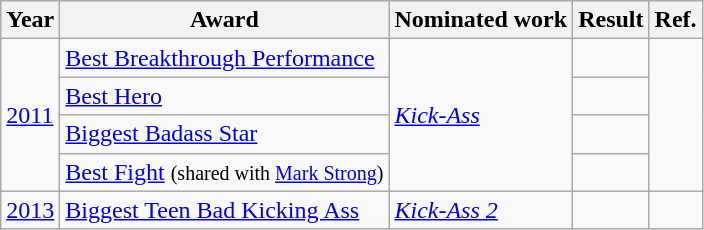<table class="wikitable">
<tr>
<th>Year</th>
<th>Award</th>
<th>Nominated work</th>
<th>Result</th>
<th>Ref.</th>
</tr>
<tr>
<td rowspan="4"><a href='#'>2011</a></td>
<td><a href='#'>Best Breakthrough Performance</a></td>
<td rowspan="4"><em><a href='#'>Kick-Ass</a></em></td>
<td></td>
<td rowspan="4"></td>
</tr>
<tr>
<td><a href='#'>Best Hero</a></td>
<td></td>
</tr>
<tr>
<td><a href='#'>Biggest Badass Star</a></td>
<td></td>
</tr>
<tr>
<td><a href='#'>Best Fight</a> <small>(shared with <a href='#'>Mark Strong</a>)</small></td>
<td></td>
</tr>
<tr>
<td><a href='#'>2013</a></td>
<td><a href='#'>Biggest Teen Bad Kicking Ass</a></td>
<td><em><a href='#'>Kick-Ass 2</a></em></td>
<td></td>
<td></td>
</tr>
</table>
